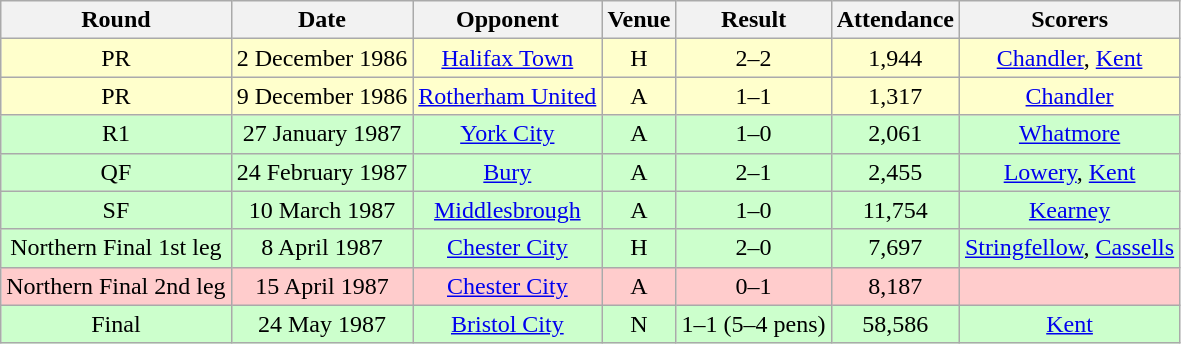<table class="wikitable" style="font-size:100%; text-align:center">
<tr>
<th>Round</th>
<th>Date</th>
<th>Opponent</th>
<th>Venue</th>
<th>Result</th>
<th>Attendance</th>
<th>Scorers</th>
</tr>
<tr style="background-color: #FFFFCC;">
<td>PR</td>
<td>2 December 1986</td>
<td><a href='#'>Halifax Town</a></td>
<td>H</td>
<td>2–2</td>
<td>1,944</td>
<td><a href='#'>Chandler</a>, <a href='#'>Kent</a></td>
</tr>
<tr style="background-color: #FFFFCC;">
<td>PR</td>
<td>9 December 1986</td>
<td><a href='#'>Rotherham United</a></td>
<td>A</td>
<td>1–1</td>
<td>1,317</td>
<td><a href='#'>Chandler</a></td>
</tr>
<tr style="background-color: #CCFFCC;">
<td>R1</td>
<td>27 January 1987</td>
<td><a href='#'>York City</a></td>
<td>A</td>
<td>1–0</td>
<td>2,061</td>
<td><a href='#'>Whatmore</a></td>
</tr>
<tr style="background-color: #CCFFCC;">
<td>QF</td>
<td>24 February 1987</td>
<td><a href='#'>Bury</a></td>
<td>A</td>
<td>2–1</td>
<td>2,455</td>
<td><a href='#'>Lowery</a>, <a href='#'>Kent</a></td>
</tr>
<tr style="background-color: #CCFFCC;">
<td>SF</td>
<td>10 March 1987</td>
<td><a href='#'>Middlesbrough</a></td>
<td>A</td>
<td>1–0</td>
<td>11,754</td>
<td><a href='#'>Kearney</a></td>
</tr>
<tr style="background-color: #CCFFCC;">
<td>Northern Final 1st leg</td>
<td>8 April 1987</td>
<td><a href='#'>Chester City</a></td>
<td>H</td>
<td>2–0</td>
<td>7,697</td>
<td><a href='#'>Stringfellow</a>, <a href='#'>Cassells</a></td>
</tr>
<tr style="background-color: #FFCCCC;">
<td>Northern Final 2nd leg</td>
<td>15 April 1987</td>
<td><a href='#'>Chester City</a></td>
<td>A</td>
<td>0–1</td>
<td>8,187</td>
<td></td>
</tr>
<tr style="background-color: #CCFFCC;">
<td>Final</td>
<td>24 May 1987</td>
<td><a href='#'>Bristol City</a></td>
<td>N</td>
<td>1–1 (5–4 pens)</td>
<td>58,586</td>
<td><a href='#'>Kent</a></td>
</tr>
</table>
